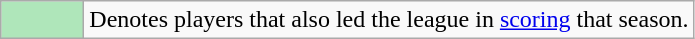<table class="wikitable">
<tr>
<td style="background:#afe6ba; width:3em;"></td>
<td>Denotes players that also led the league in <a href='#'>scoring</a> that season.</td>
</tr>
</table>
